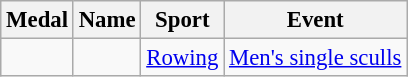<table class="wikitable sortable" style="font-size: 95%;">
<tr>
<th>Medal</th>
<th>Name</th>
<th>Sport</th>
<th>Event</th>
</tr>
<tr>
<td></td>
<td></td>
<td><a href='#'>Rowing</a></td>
<td><a href='#'>Men's single sculls</a></td>
</tr>
</table>
